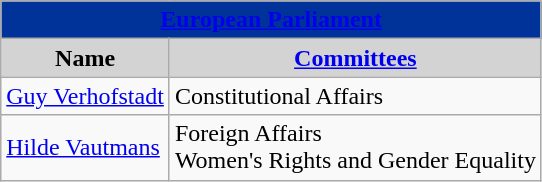<table class="wikitable">
<tr>
<th style="background: #003399;" colspan="2"><a href='#'><span>European Parliament</span></a></th>
</tr>
<tr>
<th style="background:LightGrey;">Name</th>
<th style="background:LightGrey;"><a href='#'>Committees</a></th>
</tr>
<tr>
<td><a href='#'>Guy Verhofstadt</a></td>
<td>Constitutional Affairs </td>
</tr>
<tr>
<td><a href='#'>Hilde Vautmans</a></td>
<td>Foreign Affairs<br>Women's Rights and Gender Equality </td>
</tr>
</table>
